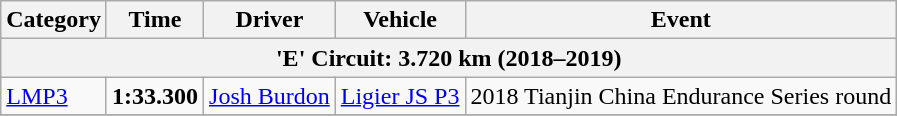<table class="wikitable">
<tr>
<th>Category</th>
<th>Time</th>
<th>Driver</th>
<th>Vehicle</th>
<th>Event</th>
</tr>
<tr>
<th colspan=5>'E' Circuit: 3.720 km (2018–2019)</th>
</tr>
<tr>
<td><a href='#'>LMP3</a></td>
<td><strong>1:33.300</strong></td>
<td><a href='#'>Josh Burdon</a></td>
<td><a href='#'>Ligier JS P3</a></td>
<td>2018 Tianjin China Endurance Series round</td>
</tr>
<tr>
</tr>
</table>
